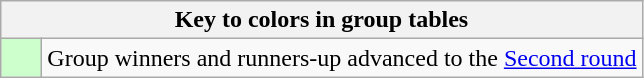<table class="wikitable" style="text-align: center;">
<tr>
<th colspan=2>Key to colors in group tables</th>
</tr>
<tr>
<td bgcolor=#ccffcc style="width: 20px;"></td>
<td align=left>Group winners and runners-up advanced to the <a href='#'>Second round</a></td>
</tr>
</table>
